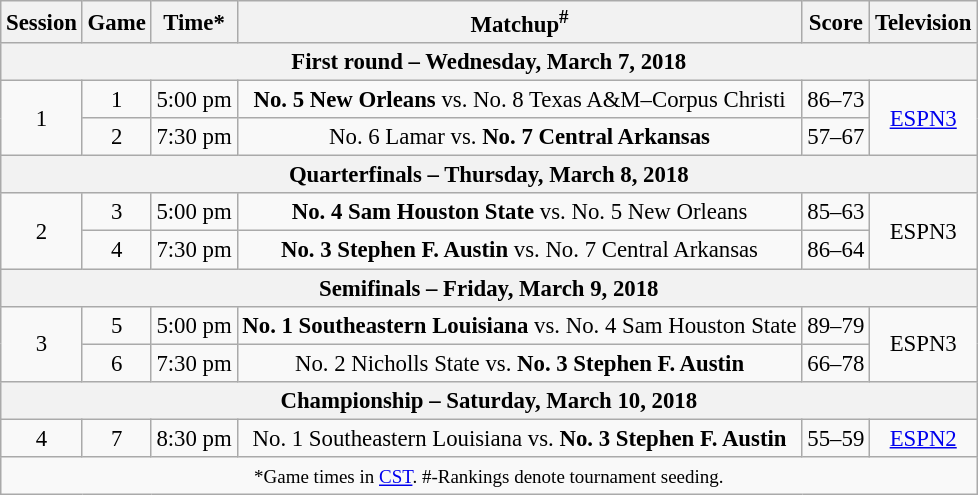<table class="wikitable" style="font-size: 95%;text-align:center">
<tr>
<th>Session</th>
<th>Game</th>
<th>Time*</th>
<th>Matchup<sup>#</sup></th>
<th>Score</th>
<th>Television</th>
</tr>
<tr>
<th colspan=6>First round – Wednesday, March 7, 2018</th>
</tr>
<tr>
<td rowspan=2>1</td>
<td>1</td>
<td>5:00 pm</td>
<td><strong>No. 5 New Orleans</strong> vs. No. 8 Texas A&M–Corpus Christi</td>
<td>86–73</td>
<td rowspan=2><a href='#'>ESPN3</a></td>
</tr>
<tr>
<td>2</td>
<td>7:30 pm</td>
<td>No. 6 Lamar vs. <strong>No. 7 Central Arkansas</strong></td>
<td>57–67</td>
</tr>
<tr>
<th colspan=6>Quarterfinals – Thursday, March 8, 2018</th>
</tr>
<tr>
<td rowspan=2>2</td>
<td>3</td>
<td>5:00 pm</td>
<td><strong>No. 4 Sam Houston State</strong> vs. No. 5 New Orleans</td>
<td>85–63</td>
<td rowspan=2>ESPN3</td>
</tr>
<tr>
<td>4</td>
<td>7:30 pm</td>
<td><strong>No. 3 Stephen F. Austin</strong> vs. No. 7 Central Arkansas</td>
<td>86–64</td>
</tr>
<tr>
<th colspan=6>Semifinals – Friday, March 9, 2018</th>
</tr>
<tr>
<td rowspan=2>3</td>
<td>5</td>
<td>5:00 pm</td>
<td><strong>No. 1 Southeastern Louisiana</strong> vs. No. 4 Sam Houston State</td>
<td>89–79</td>
<td rowspan=2>ESPN3</td>
</tr>
<tr>
<td>6</td>
<td>7:30 pm</td>
<td>No. 2 Nicholls State vs. <strong>No. 3 Stephen F. Austin</strong></td>
<td>66–78</td>
</tr>
<tr>
<th colspan=6>Championship – Saturday, March 10, 2018</th>
</tr>
<tr>
<td rowspan=1>4</td>
<td>7</td>
<td>8:30 pm</td>
<td>No. 1 Southeastern Louisiana vs. <strong>No. 3 Stephen F. Austin</strong></td>
<td>55–59</td>
<td rowspan=1><a href='#'>ESPN2</a></td>
</tr>
<tr>
<td colspan=6><small>*Game times in <a href='#'>CST</a>. #-Rankings denote tournament seeding.</small></td>
</tr>
</table>
